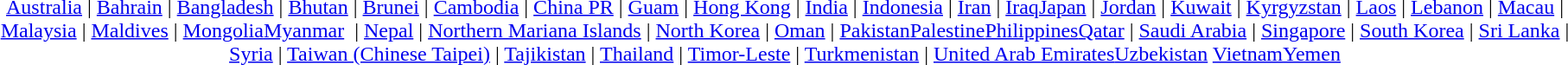<table class="toc" summary="Contents" style="text-align:center;" width="100%">
<tr>
<td></td>
<td><a href='#'>Australia</a> | <a href='#'>Bahrain</a> | <a href='#'>Bangladesh</a> | <a href='#'>Bhutan</a> | <a href='#'>Brunei</a> | <a href='#'>Cambodia</a> | <a href='#'>China PR</a> | <a href='#'>Guam</a> | <a href='#'>Hong Kong</a> | <a href='#'>India</a> | <a href='#'>Indonesia</a> | <a href='#'>Iran</a> | <a href='#'>Iraq</a><a href='#'>Japan</a> | <a href='#'>Jordan</a> | <a href='#'>Kuwait</a> | <a href='#'>Kyrgyzstan</a> | <a href='#'>Laos</a> | <a href='#'>Lebanon</a> | <a href='#'>Macau</a> | <a href='#'>Malaysia</a> | <a href='#'>Maldives</a> | <a href='#'>Mongolia</a><a href='#'>Myanmar</a>  | <a href='#'>Nepal</a> | <a href='#'>Northern Mariana Islands</a> | <a href='#'>North Korea</a> | <a href='#'>Oman</a> | <a href='#'>Pakistan</a><a href='#'>Palestine</a><a href='#'>Philippines</a><span><a href='#'>Qatar</a></span> | <a href='#'>Saudi Arabia</a> | <a href='#'>Singapore</a> | <a href='#'>South Korea</a> | <span><a href='#'>Sri Lanka</a></span> | <span><a href='#'>Syria</a></span> | <a href='#'>Taiwan (Chinese Taipei)</a> | <span><a href='#'>Tajikistan</a></span> | <a href='#'>Thailand</a> | <span><a href='#'>Timor-Leste</a></span> | <span><a href='#'>Turkmenistan</a></span> | <a href='#'>United Arab Emirates</a><a href='#'>Uzbekistan</a> <span><a href='#'>Vietnam</a></span><span><a href='#'>Yemen</a></span></td>
<td></td>
</tr>
</table>
